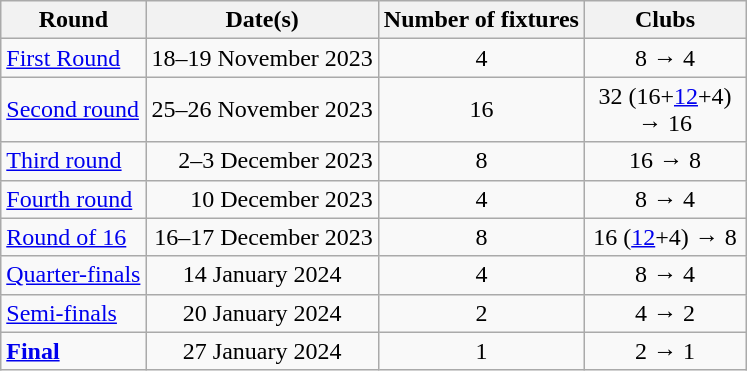<table class="wikitable" style="text-align:center">
<tr>
<th>Round</th>
<th>Date(s)</th>
<th>Number of fixtures</th>
<th width=100>Clubs</th>
</tr>
<tr>
<td align=left><a href='#'>First Round</a></td>
<td align=right>18–19 November 2023</td>
<td>4</td>
<td>8 → 4</td>
</tr>
<tr>
<td align=left><a href='#'>Second round</a></td>
<td align=right>25–26 November 2023</td>
<td>16</td>
<td>32 (16+<a href='#'>12</a>+4) → 16</td>
</tr>
<tr>
<td align=left><a href='#'>Third round</a></td>
<td align=right>2–3 December 2023</td>
<td>8</td>
<td>16 → 8</td>
</tr>
<tr>
<td align=left><a href='#'>Fourth round</a></td>
<td align=right>10 December 2023</td>
<td>4</td>
<td>8 → 4</td>
</tr>
<tr>
<td align=left><a href='#'>Round of 16</a></td>
<td align=right>16–17 December 2023</td>
<td>8</td>
<td>16 (<a href='#'>12</a>+4) → 8</td>
</tr>
<tr>
<td align=left><a href='#'>Quarter-finals</a></td>
<td align=center>14 January 2024</td>
<td>4</td>
<td>8 → 4</td>
</tr>
<tr>
<td align=left><a href='#'>Semi-finals</a></td>
<td align=center>20 January 2024</td>
<td>2</td>
<td>4 → 2</td>
</tr>
<tr>
<td align=left><strong><a href='#'>Final</a></strong></td>
<td align=center>27 January 2024</td>
<td>1</td>
<td>2 → 1</td>
</tr>
</table>
